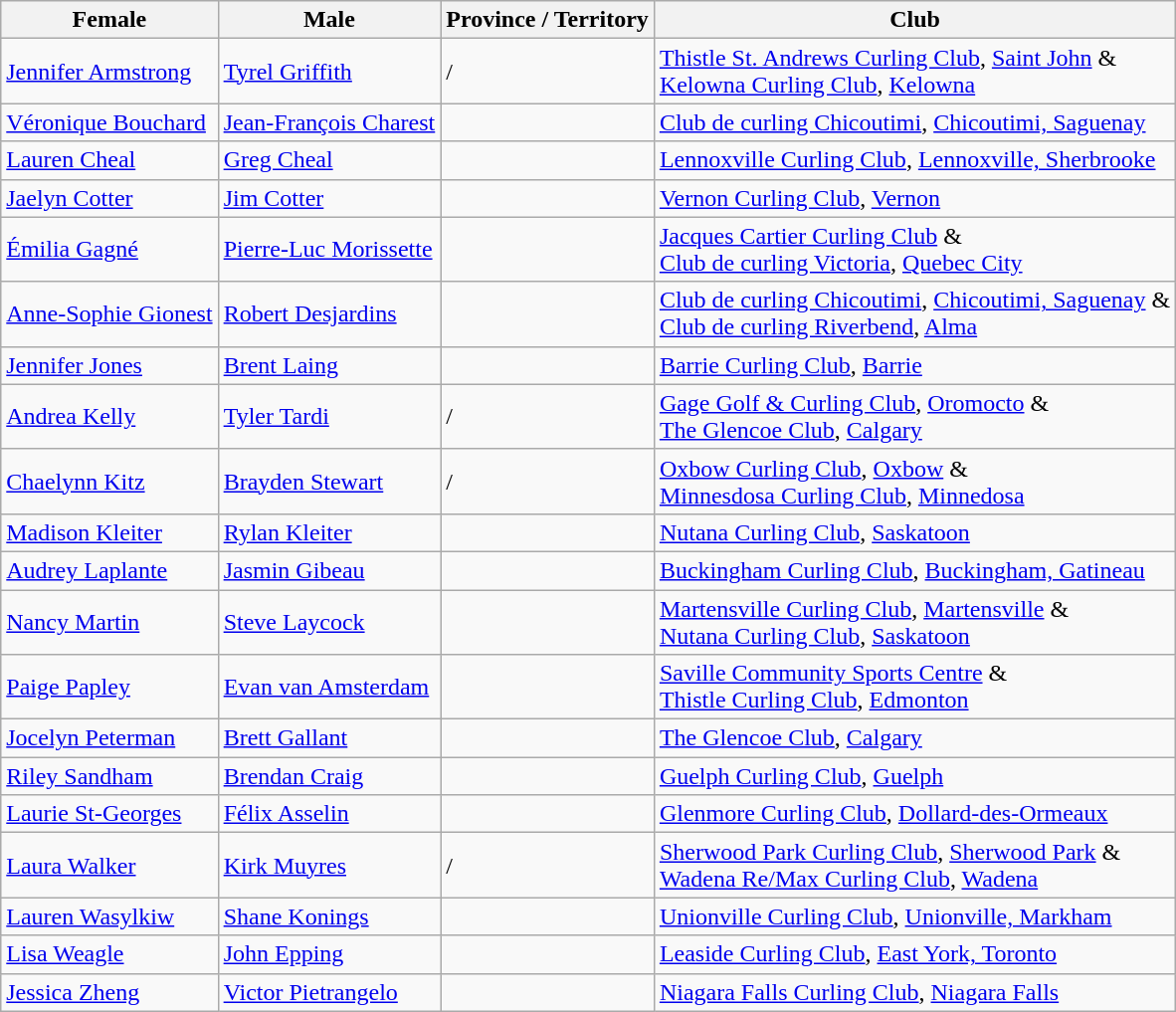<table class="wikitable">
<tr>
<th scope="col">Female</th>
<th scope="col">Male</th>
<th scope="col">Province / Territory</th>
<th scope="col">Club</th>
</tr>
<tr>
<td><a href='#'>Jennifer Armstrong</a></td>
<td><a href='#'>Tyrel Griffith</a></td>
<td> / </td>
<td><a href='#'>Thistle St. Andrews Curling Club</a>, <a href='#'>Saint John</a> &<br><a href='#'>Kelowna Curling Club</a>, <a href='#'>Kelowna</a></td>
</tr>
<tr>
<td><a href='#'>Véronique Bouchard</a></td>
<td><a href='#'>Jean-François Charest</a></td>
<td></td>
<td><a href='#'>Club de curling Chicoutimi</a>, <a href='#'>Chicoutimi, Saguenay</a></td>
</tr>
<tr>
<td><a href='#'>Lauren Cheal</a></td>
<td><a href='#'>Greg Cheal</a></td>
<td></td>
<td><a href='#'>Lennoxville Curling Club</a>, <a href='#'>Lennoxville, Sherbrooke</a></td>
</tr>
<tr>
<td><a href='#'>Jaelyn Cotter</a></td>
<td><a href='#'>Jim Cotter</a></td>
<td></td>
<td><a href='#'>Vernon Curling Club</a>, <a href='#'>Vernon</a></td>
</tr>
<tr>
<td><a href='#'>Émilia Gagné</a></td>
<td><a href='#'>Pierre-Luc Morissette</a></td>
<td></td>
<td><a href='#'>Jacques Cartier Curling Club</a> &<br> <a href='#'>Club de curling Victoria</a>, <a href='#'>Quebec City</a></td>
</tr>
<tr>
<td><a href='#'>Anne-Sophie Gionest</a></td>
<td><a href='#'>Robert Desjardins</a></td>
<td></td>
<td><a href='#'>Club de curling Chicoutimi</a>, <a href='#'>Chicoutimi, Saguenay</a> &<br> <a href='#'>Club de curling Riverbend</a>, <a href='#'>Alma</a></td>
</tr>
<tr>
<td><a href='#'>Jennifer Jones</a></td>
<td><a href='#'>Brent Laing</a></td>
<td></td>
<td><a href='#'>Barrie Curling Club</a>, <a href='#'>Barrie</a></td>
</tr>
<tr>
<td><a href='#'>Andrea Kelly</a></td>
<td><a href='#'>Tyler Tardi</a></td>
<td> / </td>
<td><a href='#'>Gage Golf & Curling Club</a>, <a href='#'>Oromocto</a> &<br><a href='#'>The Glencoe Club</a>, <a href='#'>Calgary</a></td>
</tr>
<tr>
<td><a href='#'>Chaelynn Kitz</a></td>
<td><a href='#'>Brayden Stewart</a></td>
<td> / </td>
<td><a href='#'>Oxbow Curling Club</a>, <a href='#'>Oxbow</a> &<br> <a href='#'>Minnesdosa Curling Club</a>, <a href='#'>Minnedosa</a></td>
</tr>
<tr>
<td><a href='#'>Madison Kleiter</a></td>
<td><a href='#'>Rylan Kleiter</a></td>
<td></td>
<td><a href='#'>Nutana Curling Club</a>, <a href='#'>Saskatoon</a></td>
</tr>
<tr>
<td><a href='#'>Audrey Laplante</a></td>
<td><a href='#'>Jasmin Gibeau</a></td>
<td></td>
<td><a href='#'>Buckingham Curling Club</a>, <a href='#'>Buckingham, Gatineau</a></td>
</tr>
<tr>
<td><a href='#'>Nancy Martin</a></td>
<td><a href='#'>Steve Laycock</a></td>
<td></td>
<td><a href='#'>Martensville Curling Club</a>, <a href='#'>Martensville</a> &<br> <a href='#'>Nutana Curling Club</a>, <a href='#'>Saskatoon</a></td>
</tr>
<tr>
<td><a href='#'>Paige Papley</a></td>
<td><a href='#'>Evan van Amsterdam</a></td>
<td></td>
<td><a href='#'>Saville Community Sports Centre</a> & <br> <a href='#'>Thistle Curling Club</a>, <a href='#'>Edmonton</a></td>
</tr>
<tr>
<td><a href='#'>Jocelyn Peterman</a></td>
<td><a href='#'>Brett Gallant</a></td>
<td></td>
<td><a href='#'>The Glencoe Club</a>, <a href='#'>Calgary</a></td>
</tr>
<tr>
<td><a href='#'>Riley Sandham</a></td>
<td><a href='#'>Brendan Craig</a></td>
<td></td>
<td><a href='#'>Guelph Curling Club</a>, <a href='#'>Guelph</a></td>
</tr>
<tr>
<td><a href='#'>Laurie St-Georges</a></td>
<td><a href='#'>Félix Asselin</a></td>
<td></td>
<td><a href='#'>Glenmore Curling Club</a>, <a href='#'>Dollard-des-Ormeaux</a></td>
</tr>
<tr>
<td><a href='#'>Laura Walker</a></td>
<td><a href='#'>Kirk Muyres</a></td>
<td> / </td>
<td><a href='#'>Sherwood Park Curling Club</a>, <a href='#'>Sherwood Park</a> & <br><a href='#'>Wadena Re/Max Curling Club</a>, <a href='#'>Wadena</a></td>
</tr>
<tr>
<td><a href='#'>Lauren Wasylkiw</a></td>
<td><a href='#'>Shane Konings</a></td>
<td></td>
<td><a href='#'>Unionville Curling Club</a>, <a href='#'>Unionville, Markham</a></td>
</tr>
<tr>
<td><a href='#'>Lisa Weagle</a></td>
<td><a href='#'>John Epping</a></td>
<td></td>
<td><a href='#'>Leaside Curling Club</a>, <a href='#'>East York, Toronto</a></td>
</tr>
<tr>
<td><a href='#'>Jessica Zheng</a></td>
<td><a href='#'>Victor Pietrangelo</a></td>
<td></td>
<td><a href='#'>Niagara Falls Curling Club</a>, <a href='#'>Niagara Falls</a></td>
</tr>
</table>
